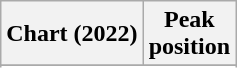<table class="wikitable sortable plainrowheaders" style="text-align:center">
<tr>
<th scope="col">Chart (2022)</th>
<th scope="col">Peak<br>position</th>
</tr>
<tr>
</tr>
<tr>
</tr>
</table>
